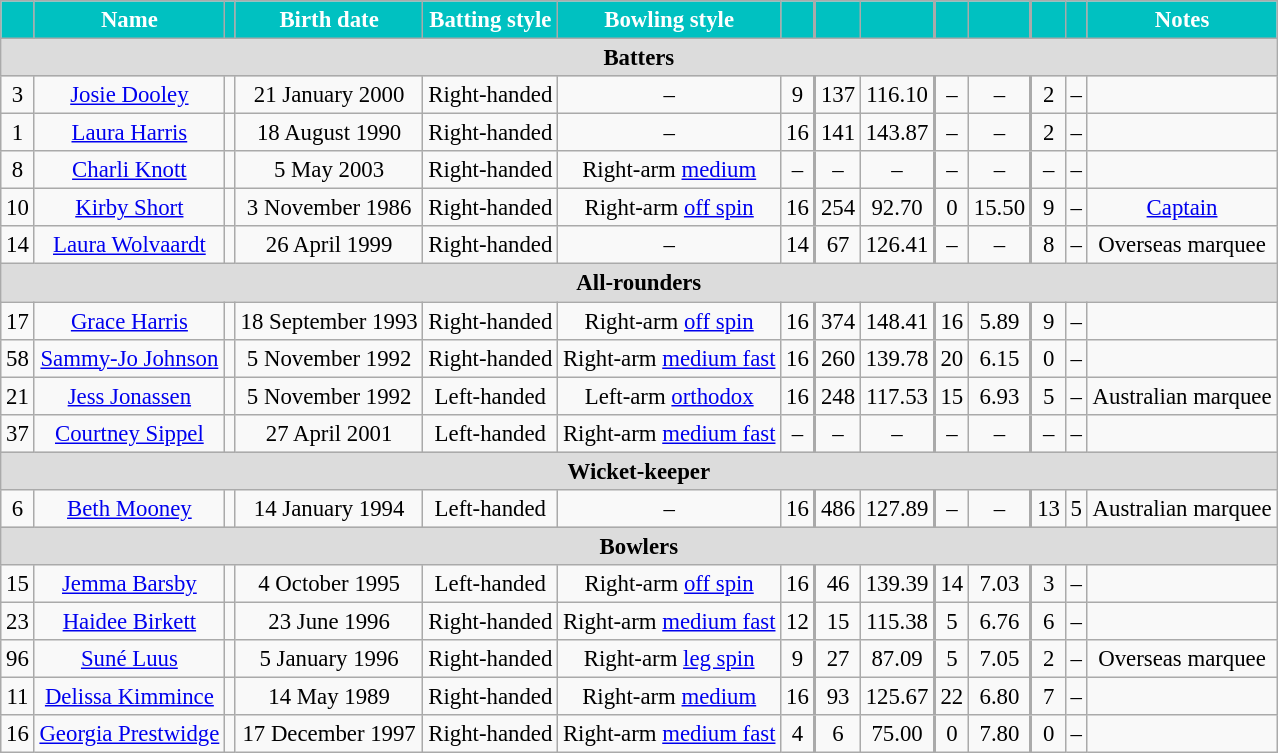<table class="wikitable" style="font-size:95%;">
<tr>
<th style="background:#00C1C1; color:white"></th>
<th style="background:#00C1C1; color:white">Name</th>
<th style="background:#00C1C1; color:white"></th>
<th style="background:#00C1C1; color:white">Birth date</th>
<th style="background:#00C1C1; color:white">Batting style</th>
<th style="background:#00C1C1; color:white">Bowling style</th>
<th style="background:#00C1C1; color:white;"></th>
<th style="background:#00C1C1; color:white; border-left-width: 2px;"></th>
<th style="background:#00C1C1; color:white;"></th>
<th style="background:#00C1C1; color:white; border-left-width: 2px;"></th>
<th style="background:#00C1C1; color:white;"></th>
<th style="background:#00C1C1; color:white; border-left-width: 2px;"></th>
<th style="background:#00C1C1; color:white;"></th>
<th style="background:#00C1C1; color:white">Notes</th>
</tr>
<tr>
<th colspan="14" style="background: #DCDCDC" align="center">Batters</th>
</tr>
<tr align="center">
<td>3</td>
<td><a href='#'>Josie Dooley</a></td>
<td></td>
<td>21 January 2000</td>
<td>Right-handed</td>
<td>–</td>
<td>9</td>
<td style="border-left-width: 2px">137</td>
<td>116.10</td>
<td style="border-left-width: 2px">–</td>
<td>–</td>
<td style="border-left-width: 2px">2</td>
<td>–</td>
<td></td>
</tr>
<tr align="center">
<td>1</td>
<td><a href='#'>Laura Harris</a></td>
<td></td>
<td>18 August 1990</td>
<td>Right-handed</td>
<td>–</td>
<td>16</td>
<td style="border-left-width: 2px">141</td>
<td>143.87</td>
<td style="border-left-width: 2px">–</td>
<td>–</td>
<td style="border-left-width: 2px">2</td>
<td>–</td>
<td></td>
</tr>
<tr align="center">
<td>8</td>
<td><a href='#'>Charli Knott</a></td>
<td></td>
<td>5 May 2003</td>
<td>Right-handed</td>
<td>Right-arm <a href='#'>medium</a></td>
<td>–</td>
<td style="border-left-width: 2px">–</td>
<td>–</td>
<td style="border-left-width: 2px">–</td>
<td>–</td>
<td style="border-left-width: 2px">–</td>
<td>–</td>
<td></td>
</tr>
<tr align="center">
<td>10</td>
<td><a href='#'>Kirby Short</a></td>
<td></td>
<td>3 November 1986</td>
<td>Right-handed</td>
<td>Right-arm <a href='#'>off spin</a></td>
<td>16</td>
<td style="border-left-width: 2px">254</td>
<td>92.70</td>
<td style="border-left-width: 2px">0</td>
<td>15.50</td>
<td style="border-left-width: 2px">9</td>
<td>–</td>
<td><a href='#'>Captain</a></td>
</tr>
<tr align="center">
<td>14</td>
<td><a href='#'>Laura Wolvaardt</a></td>
<td></td>
<td>26 April 1999</td>
<td>Right-handed</td>
<td>–</td>
<td>14</td>
<td style="border-left-width: 2px">67</td>
<td>126.41</td>
<td style="border-left-width: 2px">–</td>
<td>–</td>
<td style="border-left-width: 2px">8</td>
<td>–</td>
<td>Overseas marquee</td>
</tr>
<tr>
<th colspan="14" style="background: #DCDCDC" align="center">All-rounders</th>
</tr>
<tr align="center">
<td>17</td>
<td><a href='#'>Grace Harris</a></td>
<td></td>
<td>18 September 1993</td>
<td>Right-handed</td>
<td>Right-arm <a href='#'>off spin</a></td>
<td>16</td>
<td style="border-left-width: 2px">374</td>
<td>148.41</td>
<td style="border-left-width: 2px">16</td>
<td>5.89</td>
<td style="border-left-width: 2px">9</td>
<td>–</td>
<td></td>
</tr>
<tr align="center">
<td>58</td>
<td><a href='#'>Sammy-Jo Johnson</a></td>
<td></td>
<td>5 November 1992</td>
<td>Right-handed</td>
<td>Right-arm <a href='#'>medium fast</a></td>
<td>16</td>
<td style="border-left-width: 2px">260</td>
<td>139.78</td>
<td style="border-left-width: 2px">20</td>
<td>6.15</td>
<td style="border-left-width: 2px">0</td>
<td>–</td>
<td></td>
</tr>
<tr align="center">
<td>21</td>
<td><a href='#'>Jess Jonassen</a></td>
<td></td>
<td>5 November 1992</td>
<td>Left-handed</td>
<td>Left-arm <a href='#'>orthodox</a></td>
<td>16</td>
<td style="border-left-width: 2px">248</td>
<td>117.53</td>
<td style="border-left-width: 2px">15</td>
<td>6.93</td>
<td style="border-left-width: 2px">5</td>
<td>–</td>
<td>Australian marquee</td>
</tr>
<tr align="center">
<td>37</td>
<td><a href='#'>Courtney Sippel</a></td>
<td></td>
<td>27 April 2001</td>
<td>Left-handed</td>
<td>Right-arm <a href='#'>medium fast</a></td>
<td>–</td>
<td style="border-left-width: 2px">–</td>
<td>–</td>
<td style="border-left-width: 2px">–</td>
<td>–</td>
<td style="border-left-width: 2px">–</td>
<td>–</td>
<td></td>
</tr>
<tr>
<th colspan="14" style="background: #DCDCDC" align="center">Wicket-keeper</th>
</tr>
<tr align="center">
<td>6</td>
<td><a href='#'>Beth Mooney</a></td>
<td></td>
<td>14 January 1994</td>
<td>Left-handed</td>
<td>–</td>
<td>16</td>
<td style="border-left-width: 2px">486</td>
<td>127.89</td>
<td style="border-left-width: 2px">–</td>
<td>–</td>
<td style="border-left-width: 2px">13</td>
<td>5</td>
<td>Australian marquee</td>
</tr>
<tr>
<th colspan="14" style="background: #DCDCDC" align="center">Bowlers</th>
</tr>
<tr align="center">
<td>15</td>
<td><a href='#'>Jemma Barsby</a></td>
<td></td>
<td>4 October 1995</td>
<td>Left-handed</td>
<td>Right-arm <a href='#'>off spin</a></td>
<td>16</td>
<td style="border-left-width: 2px">46</td>
<td>139.39</td>
<td style="border-left-width: 2px">14</td>
<td>7.03</td>
<td style="border-left-width: 2px">3</td>
<td>–</td>
<td></td>
</tr>
<tr align="center">
<td>23</td>
<td><a href='#'>Haidee Birkett</a></td>
<td></td>
<td>23 June 1996</td>
<td>Right-handed</td>
<td>Right-arm <a href='#'>medium fast</a></td>
<td>12</td>
<td style="border-left-width: 2px">15</td>
<td>115.38</td>
<td style="border-left-width: 2px">5</td>
<td>6.76</td>
<td style="border-left-width: 2px">6</td>
<td>–</td>
<td></td>
</tr>
<tr align="center">
<td>96</td>
<td><a href='#'>Suné Luus</a></td>
<td></td>
<td>5 January 1996</td>
<td>Right-handed</td>
<td>Right-arm <a href='#'>leg spin</a></td>
<td>9</td>
<td style="border-left-width: 2px">27</td>
<td>87.09</td>
<td style="border-left-width: 2px">5</td>
<td>7.05</td>
<td style="border-left-width: 2px">2</td>
<td>–</td>
<td>Overseas marquee</td>
</tr>
<tr align="center">
<td>11</td>
<td><a href='#'>Delissa Kimmince</a></td>
<td></td>
<td>14 May 1989</td>
<td>Right-handed</td>
<td>Right-arm <a href='#'>medium</a></td>
<td>16</td>
<td style="border-left-width: 2px">93</td>
<td>125.67</td>
<td style="border-left-width: 2px">22</td>
<td>6.80</td>
<td style="border-left-width: 2px">7</td>
<td>–</td>
<td></td>
</tr>
<tr align="center">
<td>16</td>
<td><a href='#'>Georgia Prestwidge</a></td>
<td></td>
<td>17 December 1997</td>
<td>Right-handed</td>
<td>Right-arm <a href='#'>medium fast</a></td>
<td>4</td>
<td style="border-left-width: 2px">6</td>
<td>75.00</td>
<td style="border-left-width: 2px">0</td>
<td>7.80</td>
<td style="border-left-width: 2px">0</td>
<td>–</td>
<td></td>
</tr>
</table>
